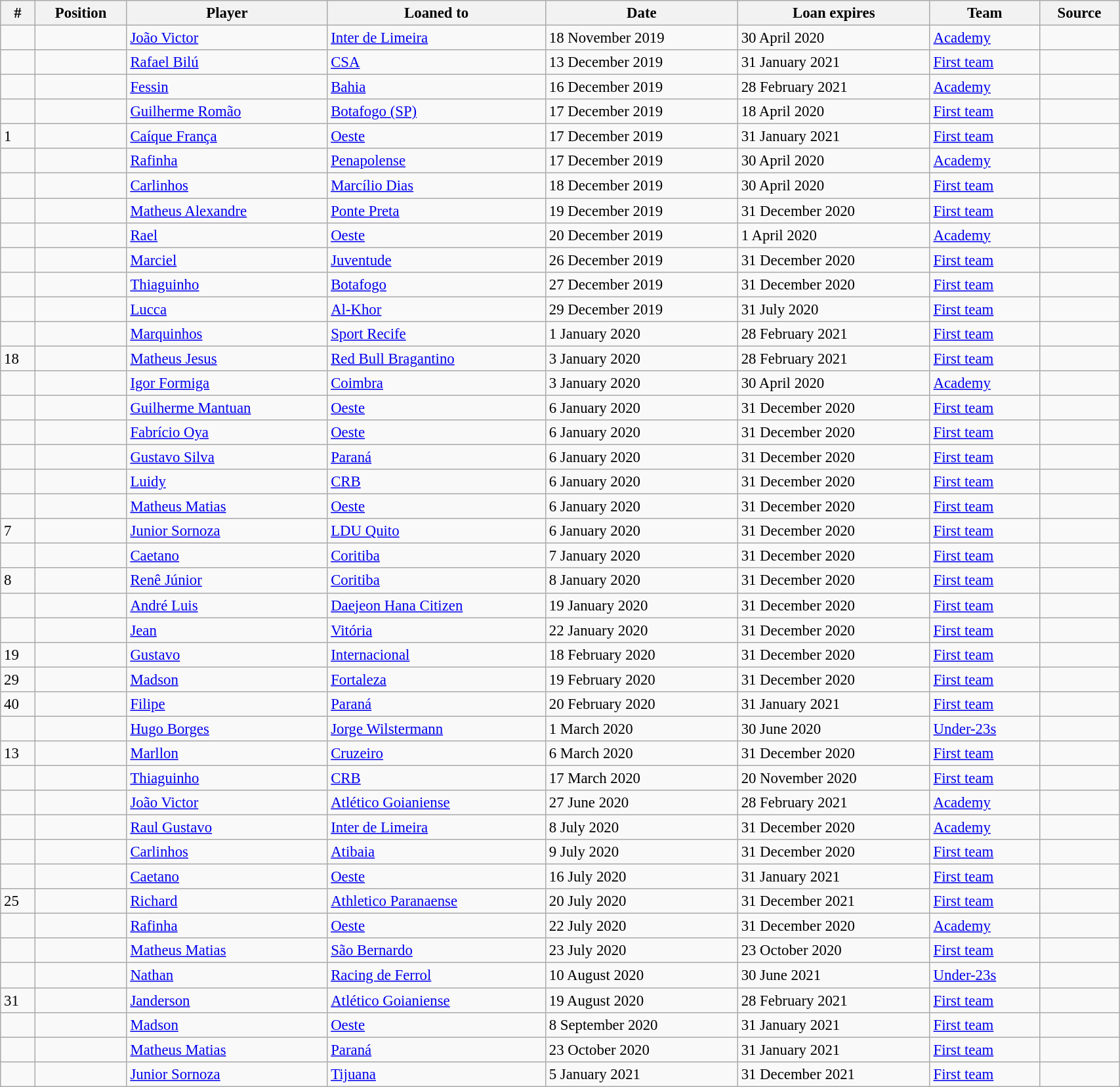<table class="wikitable sortable" style="width:90%; text-align:center; font-size:95%; text-align:left;">
<tr>
<th><strong>#</strong></th>
<th><strong>Position </strong></th>
<th><strong>Player </strong></th>
<th><strong>Loaned to</strong></th>
<th><strong>Date </strong></th>
<th><strong>Loan expires </strong></th>
<th><strong>Team</strong></th>
<th><strong>Source</strong></th>
</tr>
<tr>
<td></td>
<td></td>
<td> <a href='#'>João Victor</a></td>
<td> <a href='#'>Inter de Limeira</a></td>
<td>18 November 2019</td>
<td>30 April 2020</td>
<td><a href='#'>Academy</a></td>
<td></td>
</tr>
<tr>
<td></td>
<td></td>
<td> <a href='#'>Rafael Bilú</a></td>
<td> <a href='#'>CSA</a></td>
<td>13 December 2019</td>
<td>31 January 2021</td>
<td><a href='#'>First team</a></td>
<td></td>
</tr>
<tr>
<td></td>
<td></td>
<td> <a href='#'>Fessin</a></td>
<td> <a href='#'>Bahia</a></td>
<td>16 December 2019</td>
<td>28 February 2021</td>
<td><a href='#'>Academy</a></td>
<td></td>
</tr>
<tr>
<td></td>
<td></td>
<td> <a href='#'>Guilherme Romão</a></td>
<td> <a href='#'>Botafogo (SP)</a></td>
<td>17 December 2019</td>
<td>18 April 2020</td>
<td><a href='#'>First team</a></td>
<td></td>
</tr>
<tr>
<td>1</td>
<td></td>
<td> <a href='#'>Caíque França</a></td>
<td> <a href='#'>Oeste</a></td>
<td>17 December 2019</td>
<td>31 January 2021</td>
<td><a href='#'>First team</a></td>
<td></td>
</tr>
<tr>
<td></td>
<td></td>
<td> <a href='#'>Rafinha</a></td>
<td> <a href='#'>Penapolense</a></td>
<td>17 December 2019</td>
<td>30 April 2020</td>
<td><a href='#'>Academy</a></td>
<td></td>
</tr>
<tr>
<td></td>
<td></td>
<td> <a href='#'>Carlinhos</a></td>
<td> <a href='#'>Marcílio Dias</a></td>
<td>18 December 2019</td>
<td>30 April 2020</td>
<td><a href='#'>First team</a></td>
<td></td>
</tr>
<tr>
<td></td>
<td></td>
<td> <a href='#'>Matheus Alexandre</a></td>
<td> <a href='#'>Ponte Preta</a></td>
<td>19 December 2019</td>
<td>31 December 2020</td>
<td><a href='#'>First team</a></td>
<td></td>
</tr>
<tr>
<td></td>
<td></td>
<td> <a href='#'>Rael</a></td>
<td> <a href='#'>Oeste</a></td>
<td>20 December 2019</td>
<td>1 April 2020</td>
<td><a href='#'>Academy</a></td>
<td></td>
</tr>
<tr>
<td></td>
<td></td>
<td> <a href='#'>Marciel</a></td>
<td> <a href='#'>Juventude</a></td>
<td>26 December 2019</td>
<td>31 December 2020</td>
<td><a href='#'>First team</a></td>
<td></td>
</tr>
<tr>
<td></td>
<td></td>
<td> <a href='#'>Thiaguinho</a></td>
<td> <a href='#'>Botafogo</a></td>
<td>27 December 2019</td>
<td>31 December 2020 </td>
<td><a href='#'>First team</a></td>
<td></td>
</tr>
<tr>
<td></td>
<td></td>
<td> <a href='#'>Lucca</a></td>
<td> <a href='#'>Al-Khor</a></td>
<td>29 December 2019</td>
<td>31 July 2020  </td>
<td><a href='#'>First team</a></td>
<td></td>
</tr>
<tr>
<td></td>
<td></td>
<td> <a href='#'>Marquinhos</a></td>
<td> <a href='#'>Sport Recife</a></td>
<td>1 January 2020</td>
<td>28 February 2021</td>
<td><a href='#'>First team</a></td>
<td></td>
</tr>
<tr>
<td>18</td>
<td></td>
<td> <a href='#'>Matheus Jesus</a></td>
<td> <a href='#'>Red Bull Bragantino</a></td>
<td>3 January 2020</td>
<td>28 February 2021 </td>
<td><a href='#'>First team</a></td>
<td></td>
</tr>
<tr>
<td></td>
<td></td>
<td> <a href='#'>Igor Formiga</a></td>
<td> <a href='#'>Coimbra</a></td>
<td>3 January 2020</td>
<td>30 April 2020</td>
<td><a href='#'>Academy</a></td>
<td></td>
</tr>
<tr>
<td></td>
<td></td>
<td> <a href='#'>Guilherme Mantuan</a></td>
<td> <a href='#'>Oeste</a></td>
<td>6 January 2020</td>
<td>31 December 2020 </td>
<td><a href='#'>First team</a></td>
<td></td>
</tr>
<tr>
<td></td>
<td></td>
<td> <a href='#'>Fabrício Oya</a></td>
<td> <a href='#'>Oeste</a></td>
<td>6 January 2020</td>
<td>31 December 2020</td>
<td><a href='#'>First team</a></td>
<td></td>
</tr>
<tr>
<td></td>
<td></td>
<td> <a href='#'>Gustavo Silva</a></td>
<td> <a href='#'>Paraná</a></td>
<td>6 January 2020</td>
<td>31 December 2020 </td>
<td><a href='#'>First team</a></td>
<td></td>
</tr>
<tr>
<td></td>
<td></td>
<td> <a href='#'>Luidy</a></td>
<td> <a href='#'>CRB</a></td>
<td>6 January 2020</td>
<td>31 December 2020</td>
<td><a href='#'>First team</a></td>
<td></td>
</tr>
<tr>
<td></td>
<td></td>
<td> <a href='#'>Matheus Matias</a></td>
<td> <a href='#'>Oeste</a></td>
<td>6 January 2020</td>
<td>31 December 2020 </td>
<td><a href='#'>First team</a></td>
<td></td>
</tr>
<tr>
<td>7</td>
<td></td>
<td> <a href='#'>Junior Sornoza</a></td>
<td> <a href='#'>LDU Quito</a></td>
<td>6 January 2020</td>
<td>31 December 2020</td>
<td><a href='#'>First team</a></td>
<td></td>
</tr>
<tr>
<td></td>
<td></td>
<td> <a href='#'>Caetano</a></td>
<td> <a href='#'>Coritiba</a></td>
<td>7 January 2020</td>
<td>31 December 2020 </td>
<td><a href='#'>First team</a></td>
<td></td>
</tr>
<tr>
<td>8</td>
<td></td>
<td> <a href='#'>Renê Júnior</a></td>
<td> <a href='#'>Coritiba</a></td>
<td>8 January 2020</td>
<td>31 December 2020 </td>
<td><a href='#'>First team</a></td>
<td></td>
</tr>
<tr>
<td></td>
<td></td>
<td> <a href='#'>André Luis</a></td>
<td> <a href='#'>Daejeon Hana Citizen</a></td>
<td>19 January 2020</td>
<td>31 December 2020 </td>
<td><a href='#'>First team</a></td>
<td></td>
</tr>
<tr>
<td></td>
<td></td>
<td> <a href='#'>Jean</a></td>
<td> <a href='#'>Vitória</a></td>
<td>22 January 2020</td>
<td>31 December 2020 </td>
<td><a href='#'>First team</a></td>
<td></td>
</tr>
<tr>
<td>19</td>
<td></td>
<td> <a href='#'>Gustavo</a></td>
<td> <a href='#'>Internacional</a></td>
<td>18 February 2020</td>
<td>31 December 2020 </td>
<td><a href='#'>First team</a></td>
<td></td>
</tr>
<tr>
<td>29</td>
<td></td>
<td> <a href='#'>Madson</a></td>
<td> <a href='#'>Fortaleza</a></td>
<td>19 February 2020</td>
<td>31 December 2020 </td>
<td><a href='#'>First team</a></td>
<td></td>
</tr>
<tr>
<td>40</td>
<td></td>
<td> <a href='#'>Filipe</a></td>
<td> <a href='#'>Paraná</a></td>
<td>20 February 2020</td>
<td>31 January 2021</td>
<td><a href='#'>First team</a></td>
<td></td>
</tr>
<tr>
<td></td>
<td></td>
<td> <a href='#'>Hugo Borges</a></td>
<td> <a href='#'>Jorge Wilstermann</a></td>
<td>1 March 2020</td>
<td>30 June 2020</td>
<td><a href='#'>Under-23s</a></td>
<td></td>
</tr>
<tr>
<td>13</td>
<td></td>
<td> <a href='#'>Marllon</a></td>
<td> <a href='#'>Cruzeiro</a></td>
<td>6 March 2020</td>
<td>31 December 2020 </td>
<td><a href='#'>First team</a></td>
<td></td>
</tr>
<tr>
<td></td>
<td></td>
<td> <a href='#'>Thiaguinho</a></td>
<td> <a href='#'>CRB</a></td>
<td>17 March 2020</td>
<td>20 November 2020</td>
<td><a href='#'>First team</a></td>
<td></td>
</tr>
<tr>
<td></td>
<td></td>
<td> <a href='#'>João Victor</a></td>
<td> <a href='#'>Atlético Goianiense</a></td>
<td>27 June 2020</td>
<td>28 February 2021</td>
<td><a href='#'>Academy</a></td>
<td></td>
</tr>
<tr>
<td></td>
<td></td>
<td> <a href='#'>Raul Gustavo</a></td>
<td> <a href='#'>Inter de Limeira</a></td>
<td>8 July 2020</td>
<td>31 December 2020 </td>
<td><a href='#'>Academy</a></td>
<td></td>
</tr>
<tr>
<td></td>
<td></td>
<td> <a href='#'>Carlinhos</a></td>
<td> <a href='#'>Atibaia</a></td>
<td>9 July 2020</td>
<td>31 December 2020</td>
<td><a href='#'>First team</a></td>
<td></td>
</tr>
<tr>
<td></td>
<td></td>
<td> <a href='#'>Caetano</a></td>
<td> <a href='#'>Oeste</a></td>
<td>16 July 2020</td>
<td>31 January 2021</td>
<td><a href='#'>First team</a></td>
<td></td>
</tr>
<tr>
<td>25</td>
<td></td>
<td> <a href='#'>Richard</a></td>
<td> <a href='#'>Athletico Paranaense</a></td>
<td>20 July 2020</td>
<td>31 December 2021</td>
<td><a href='#'>First team</a></td>
<td></td>
</tr>
<tr>
<td></td>
<td></td>
<td> <a href='#'>Rafinha</a></td>
<td> <a href='#'>Oeste</a></td>
<td>22 July 2020</td>
<td>31 December 2020 </td>
<td><a href='#'>Academy</a></td>
<td></td>
</tr>
<tr>
<td></td>
<td></td>
<td> <a href='#'>Matheus Matias</a></td>
<td> <a href='#'>São Bernardo</a></td>
<td>23 July 2020</td>
<td>23 October 2020</td>
<td><a href='#'>First team</a></td>
<td></td>
</tr>
<tr>
<td></td>
<td></td>
<td> <a href='#'>Nathan</a></td>
<td> <a href='#'>Racing de Ferrol</a></td>
<td>10 August 2020</td>
<td>30 June 2021</td>
<td><a href='#'>Under-23s</a></td>
<td></td>
</tr>
<tr>
<td>31</td>
<td></td>
<td> <a href='#'>Janderson</a></td>
<td> <a href='#'>Atlético Goianiense</a></td>
<td>19 August 2020</td>
<td>28 February 2021</td>
<td><a href='#'>First team</a></td>
<td></td>
</tr>
<tr>
<td></td>
<td></td>
<td> <a href='#'>Madson</a></td>
<td> <a href='#'>Oeste</a></td>
<td>8 September 2020</td>
<td>31 January 2021</td>
<td><a href='#'>First team</a></td>
<td></td>
</tr>
<tr>
<td></td>
<td></td>
<td> <a href='#'>Matheus Matias</a></td>
<td> <a href='#'>Paraná</a></td>
<td>23 October 2020</td>
<td>31 January 2021</td>
<td><a href='#'>First team</a></td>
<td></td>
</tr>
<tr>
<td></td>
<td></td>
<td> <a href='#'>Junior Sornoza</a></td>
<td> <a href='#'>Tijuana</a></td>
<td>5 January 2021</td>
<td>31 December 2021</td>
<td><a href='#'>First team</a></td>
<td></td>
</tr>
</table>
